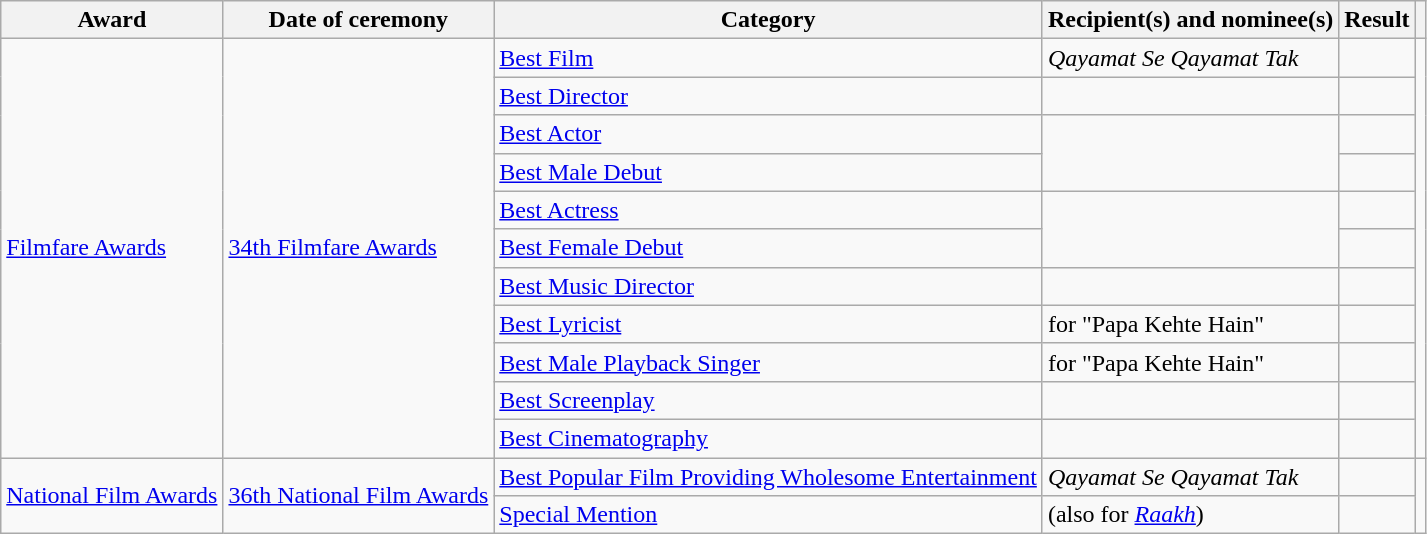<table class="wikitable plainrowheaders sortable">
<tr>
<th scope="col">Award</th>
<th scope="col">Date of ceremony</th>
<th scope="col">Category</th>
<th scope="col">Recipient(s) and nominee(s)</th>
<th scope="col">Result</th>
<th scope="col" class="unsortable"></th>
</tr>
<tr>
<td scope="row" rowspan="11"><a href='#'>Filmfare Awards</a></td>
<td rowspan="11"><a href='#'>34th Filmfare Awards</a></td>
<td><a href='#'>Best Film</a></td>
<td><em>Qayamat Se Qayamat Tak</em></td>
<td></td>
<td style="text-align:center;" rowspan="11"></td>
</tr>
<tr>
<td><a href='#'>Best Director</a></td>
<td></td>
<td></td>
</tr>
<tr>
<td><a href='#'>Best Actor</a></td>
<td rowspan="2"></td>
<td></td>
</tr>
<tr>
<td><a href='#'>Best Male Debut</a></td>
<td></td>
</tr>
<tr>
<td><a href='#'>Best Actress</a></td>
<td rowspan="2"></td>
<td></td>
</tr>
<tr>
<td><a href='#'>Best Female Debut</a></td>
<td></td>
</tr>
<tr>
<td><a href='#'>Best Music Director</a></td>
<td></td>
<td></td>
</tr>
<tr>
<td><a href='#'>Best Lyricist</a></td>
<td> for "Papa Kehte Hain"</td>
<td></td>
</tr>
<tr>
<td><a href='#'>Best Male Playback Singer</a></td>
<td> for "Papa Kehte Hain"</td>
<td></td>
</tr>
<tr>
<td><a href='#'>Best Screenplay</a></td>
<td></td>
<td></td>
</tr>
<tr>
<td><a href='#'>Best Cinematography</a></td>
<td></td>
<td></td>
</tr>
<tr>
<td scope="row" rowspan="2"><a href='#'>National Film Awards</a></td>
<td rowspan="2"><a href='#'>36th National Film Awards</a></td>
<td><a href='#'>Best Popular Film Providing Wholesome Entertainment</a></td>
<td><em>Qayamat Se Qayamat Tak</em></td>
<td></td>
<td style="text-align:center;" rowspan="2"></td>
</tr>
<tr>
<td><a href='#'>Special Mention</a></td>
<td> (also for <em><a href='#'>Raakh</a></em>)</td>
<td></td>
</tr>
</table>
